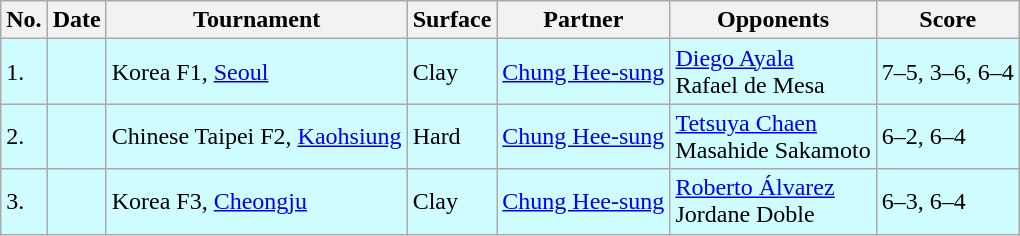<table class="sortable wikitable">
<tr>
<th>No.</th>
<th>Date</th>
<th>Tournament</th>
<th>Surface</th>
<th>Partner</th>
<th>Opponents</th>
<th class="unsortable">Score</th>
</tr>
<tr style="background:#cffcff;">
<td>1.</td>
<td></td>
<td>Korea F1, <a href='#'>Seoul</a></td>
<td>Clay</td>
<td> <a href='#'>Chung Hee-sung</a></td>
<td> <a href='#'>Diego Ayala</a> <br>  Rafael de Mesa</td>
<td>7–5, 3–6, 6–4</td>
</tr>
<tr style="background:#cffcff;">
<td>2.</td>
<td></td>
<td>Chinese Taipei F2, <a href='#'>Kaohsiung</a></td>
<td>Hard</td>
<td> <a href='#'>Chung Hee-sung</a></td>
<td> <a href='#'>Tetsuya Chaen</a> <br>  Masahide Sakamoto</td>
<td>6–2, 6–4</td>
</tr>
<tr style="background:#cffcff;">
<td>3.</td>
<td></td>
<td>Korea F3, <a href='#'>Cheongju</a></td>
<td>Clay</td>
<td> <a href='#'>Chung Hee-sung</a></td>
<td> <a href='#'>Roberto Álvarez</a> <br>  Jordane Doble</td>
<td>6–3, 6–4</td>
</tr>
</table>
